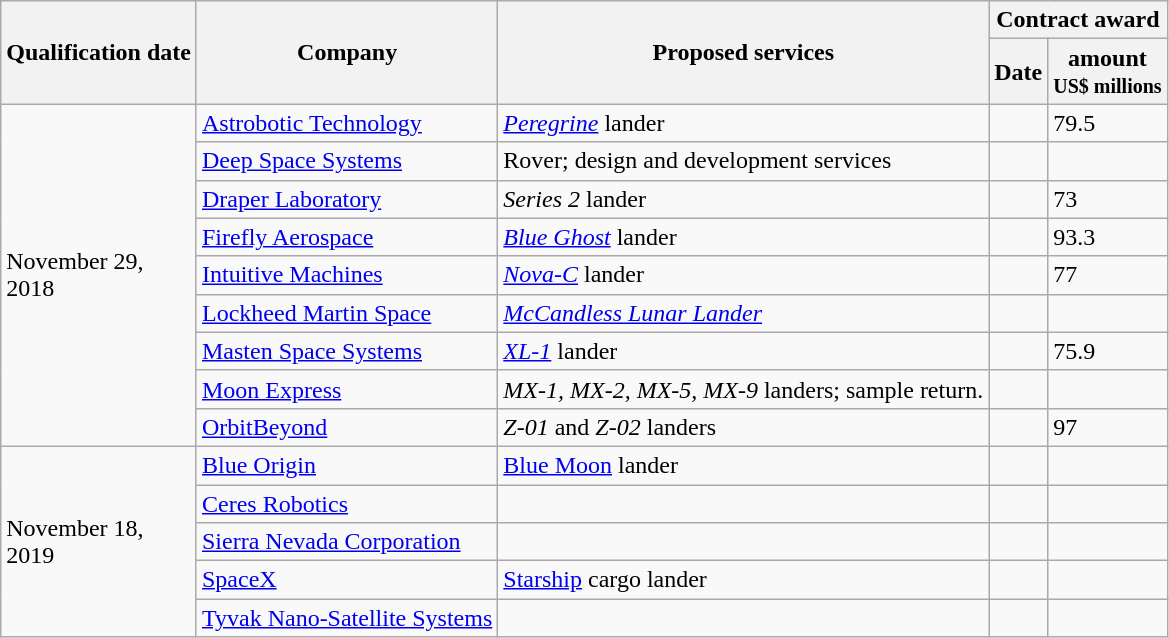<table class="wikitable">
<tr>
<th rowspan=2>Qualification date</th>
<th rowspan=2>Company</th>
<th rowspan=2>Proposed services</th>
<th colspan=2>Contract award</th>
</tr>
<tr>
<th>Date</th>
<th>amount<br><small>US$ millions</small></th>
</tr>
<tr>
<td rowspan=9>November 29,<br>2018</td>
<td><a href='#'>Astrobotic Technology</a></td>
<td><em><a href='#'>Peregrine</a></em> lander</td>
<td></td>
<td>79.5</td>
</tr>
<tr>
<td><a href='#'>Deep Space Systems</a></td>
<td>Rover; design and development services</td>
<td></td>
<td></td>
</tr>
<tr>
<td><a href='#'>Draper Laboratory</a></td>
<td><em>Series 2</em> lander</td>
<td></td>
<td>73</td>
</tr>
<tr>
<td><a href='#'>Firefly Aerospace</a></td>
<td><em><a href='#'>Blue Ghost</a></em> lander</td>
<td></td>
<td>93.3</td>
</tr>
<tr>
<td><a href='#'>Intuitive Machines</a></td>
<td><em><a href='#'>Nova-C</a></em> lander</td>
<td></td>
<td>77</td>
</tr>
<tr>
<td><a href='#'>Lockheed Martin Space</a></td>
<td><em><a href='#'>McCandless Lunar Lander</a></em></td>
<td></td>
<td></td>
</tr>
<tr>
<td><a href='#'>Masten Space Systems</a></td>
<td><a href='#'><em>XL-1</em></a> lander</td>
<td></td>
<td>75.9</td>
</tr>
<tr>
<td><a href='#'>Moon Express</a></td>
<td><em>MX-1, MX-2, MX-5, MX-9</em> landers; sample return.</td>
<td></td>
<td></td>
</tr>
<tr>
<td><a href='#'>OrbitBeyond</a></td>
<td><em>Z-01</em> and <em>Z-02</em> landers</td>
<td></td>
<td>97 </td>
</tr>
<tr>
<td rowspan=5>November 18,<br>2019</td>
<td><a href='#'>Blue Origin</a></td>
<td><a href='#'>Blue Moon</a> lander</td>
<td></td>
<td></td>
</tr>
<tr>
<td><a href='#'>Ceres Robotics</a></td>
<td></td>
<td></td>
<td></td>
</tr>
<tr>
<td><a href='#'>Sierra Nevada Corporation</a></td>
<td></td>
<td></td>
<td></td>
</tr>
<tr>
<td><a href='#'>SpaceX</a></td>
<td><a href='#'>Starship</a> cargo lander</td>
<td></td>
<td></td>
</tr>
<tr>
<td><a href='#'>Tyvak Nano-Satellite Systems</a></td>
<td></td>
<td></td>
<td></td>
</tr>
</table>
